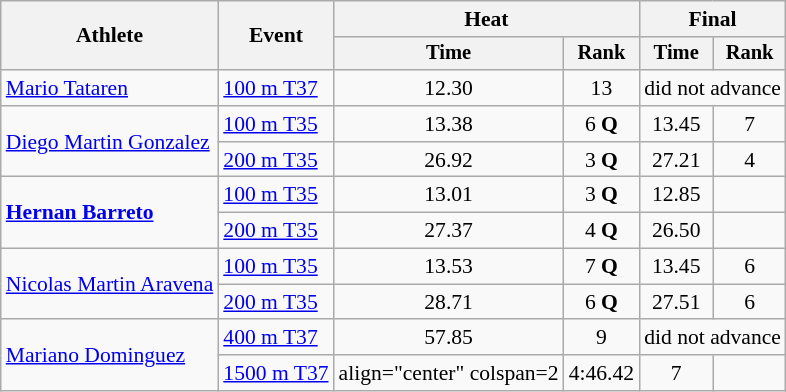<table class=wikitable style="font-size:90%">
<tr>
<th rowspan="2">Athlete</th>
<th rowspan="2">Event</th>
<th colspan="2">Heat</th>
<th colspan="2">Final</th>
</tr>
<tr style="font-size:95%">
<th>Time</th>
<th>Rank</th>
<th>Time</th>
<th>Rank</th>
</tr>
<tr>
<td><a href='#'>Mario Tataren</a></td>
<td><a href='#'>100 m T37</a></td>
<td align="center">12.30</td>
<td align="center">13</td>
<td align="center" colspan=2>did not advance</td>
</tr>
<tr>
<td rowspan="2"><a href='#'>Diego Martin Gonzalez</a></td>
<td><a href='#'>100 m T35</a></td>
<td align="center">13.38</td>
<td align="center">6 <strong>Q</strong></td>
<td align="center">13.45</td>
<td align="center">7</td>
</tr>
<tr>
<td><a href='#'>200 m T35</a></td>
<td align="center">26.92</td>
<td align="center">3 <strong>Q</strong></td>
<td align="center">27.21</td>
<td align="center">4</td>
</tr>
<tr>
<td rowspan="2"><strong><a href='#'>Hernan Barreto</a></strong></td>
<td><a href='#'>100 m T35</a></td>
<td align="center">13.01</td>
<td align="center">3 <strong>Q</strong></td>
<td align="center">12.85</td>
<td align="center"></td>
</tr>
<tr>
<td><a href='#'>200 m T35</a></td>
<td align="center">27.37</td>
<td align="center">4 <strong>Q</strong></td>
<td align="center">26.50</td>
<td align="center"></td>
</tr>
<tr>
<td rowspan="2"><a href='#'>Nicolas Martin Aravena</a></td>
<td><a href='#'>100 m T35</a></td>
<td align="center">13.53</td>
<td align="center">7 <strong>Q</strong></td>
<td align="center">13.45</td>
<td align="center">6</td>
</tr>
<tr>
<td><a href='#'>200 m T35</a></td>
<td align="center">28.71</td>
<td align="center">6 <strong>Q</strong></td>
<td align="center">27.51</td>
<td align="center">6</td>
</tr>
<tr>
<td rowspan="2"><a href='#'>Mariano Dominguez</a></td>
<td><a href='#'>400 m T37</a></td>
<td align="center">57.85</td>
<td align="center">9</td>
<td align="center" colspan=2>did not advance</td>
</tr>
<tr>
<td><a href='#'>1500 m T37</a></td>
<td>align="center" colspan=2 </td>
<td align="center">4:46.42</td>
<td align="center">7</td>
</tr>
</table>
